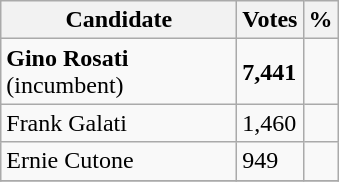<table class="wikitable">
<tr>
<th bgcolor="#DDDDFF" width="150px">Candidate</th>
<th bgcolor="#DDDDFF">Votes</th>
<th bgcolor="#DDDDFF">%</th>
</tr>
<tr>
<td><strong>Gino Rosati</strong> (incumbent)</td>
<td><strong>7,441</strong></td>
<td></td>
</tr>
<tr>
<td>Frank Galati</td>
<td>1,460</td>
<td></td>
</tr>
<tr>
<td>Ernie Cutone</td>
<td>949</td>
<td></td>
</tr>
<tr>
</tr>
</table>
